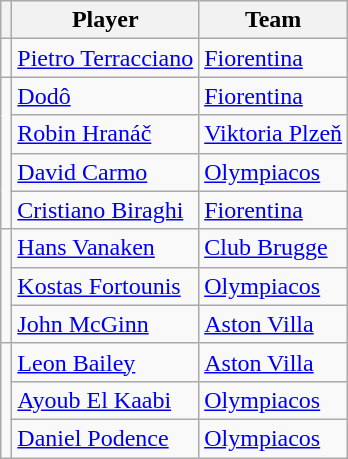<table class="wikitable" style="text-align:center">
<tr>
<th></th>
<th>Player</th>
<th>Team</th>
</tr>
<tr>
<td></td>
<td align=left> <a href='#'>Pietro Terracciano</a></td>
<td align=left> <a href='#'>Fiorentina</a></td>
</tr>
<tr>
<td rowspan=4></td>
<td align=left> <a href='#'>Dodô</a></td>
<td align=left> <a href='#'>Fiorentina</a></td>
</tr>
<tr>
<td align=left> <a href='#'>Robin Hranáč</a></td>
<td align=left> <a href='#'>Viktoria Plzeň</a></td>
</tr>
<tr>
<td align=left> <a href='#'>David Carmo</a></td>
<td align=left> <a href='#'>Olympiacos</a></td>
</tr>
<tr>
<td align=left> <a href='#'>Cristiano Biraghi</a></td>
<td align=left> <a href='#'>Fiorentina</a></td>
</tr>
<tr>
<td rowspan=3></td>
<td align=left> <a href='#'>Hans Vanaken</a></td>
<td align=left> <a href='#'>Club Brugge</a></td>
</tr>
<tr>
<td align=left> <a href='#'>Kostas Fortounis</a></td>
<td align=left> <a href='#'>Olympiacos</a></td>
</tr>
<tr>
<td align=left> <a href='#'>John McGinn</a></td>
<td align=left> <a href='#'>Aston Villa</a></td>
</tr>
<tr>
<td rowspan=3></td>
<td align=left> <a href='#'>Leon Bailey</a></td>
<td align=left> <a href='#'>Aston Villa</a></td>
</tr>
<tr>
<td align=left> <a href='#'>Ayoub El Kaabi</a></td>
<td align=left> <a href='#'>Olympiacos</a></td>
</tr>
<tr>
<td align=left> <a href='#'>Daniel Podence</a></td>
<td align=left> <a href='#'>Olympiacos</a></td>
</tr>
</table>
